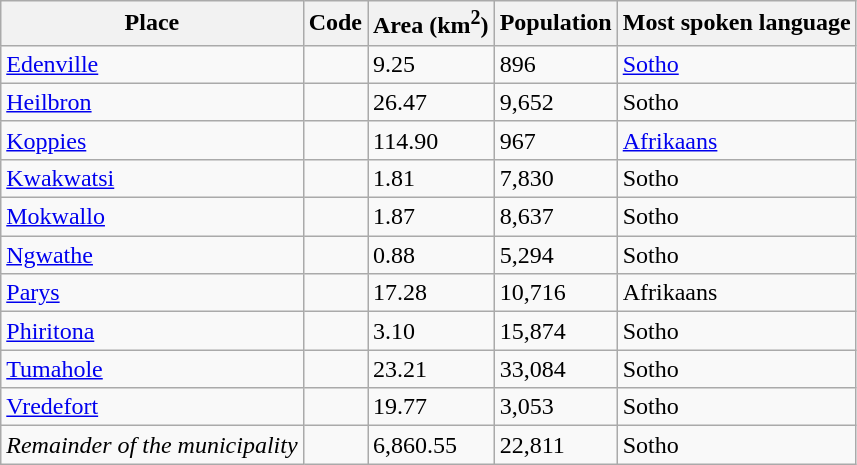<table class="wikitable sortable">
<tr>
<th>Place</th>
<th>Code</th>
<th>Area (km<sup>2</sup>)</th>
<th>Population</th>
<th>Most spoken language</th>
</tr>
<tr>
<td><a href='#'>Edenville</a></td>
<td></td>
<td>9.25</td>
<td>896</td>
<td><a href='#'>Sotho</a></td>
</tr>
<tr>
<td><a href='#'>Heilbron</a></td>
<td></td>
<td>26.47</td>
<td>9,652</td>
<td>Sotho</td>
</tr>
<tr>
<td><a href='#'>Koppies</a></td>
<td></td>
<td>114.90</td>
<td>967</td>
<td><a href='#'>Afrikaans</a></td>
</tr>
<tr>
<td><a href='#'>Kwakwatsi</a></td>
<td></td>
<td>1.81</td>
<td>7,830</td>
<td>Sotho</td>
</tr>
<tr>
<td><a href='#'>Mokwallo</a></td>
<td></td>
<td>1.87</td>
<td>8,637</td>
<td>Sotho</td>
</tr>
<tr>
<td><a href='#'>Ngwathe</a></td>
<td></td>
<td>0.88</td>
<td>5,294</td>
<td>Sotho</td>
</tr>
<tr>
<td><a href='#'>Parys</a></td>
<td></td>
<td>17.28</td>
<td>10,716</td>
<td>Afrikaans</td>
</tr>
<tr>
<td><a href='#'>Phiritona</a></td>
<td></td>
<td>3.10</td>
<td>15,874</td>
<td>Sotho</td>
</tr>
<tr>
<td><a href='#'>Tumahole</a></td>
<td></td>
<td>23.21</td>
<td>33,084</td>
<td>Sotho</td>
</tr>
<tr>
<td><a href='#'>Vredefort</a></td>
<td></td>
<td>19.77</td>
<td>3,053</td>
<td>Sotho</td>
</tr>
<tr>
<td><em>Remainder of the municipality</em></td>
<td></td>
<td>6,860.55</td>
<td>22,811</td>
<td>Sotho</td>
</tr>
</table>
